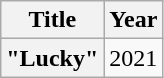<table class="wikitable plainrowheaders">
<tr>
<th scope="col">Title</th>
<th scope="col">Year</th>
</tr>
<tr>
<th scope="row">"Lucky"<br></th>
<td>2021</td>
</tr>
</table>
